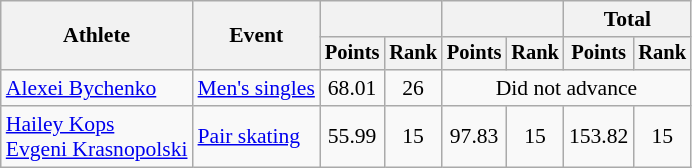<table class="wikitable" style="font-size:90%">
<tr>
<th rowspan="2">Athlete</th>
<th rowspan="2">Event</th>
<th colspan="2"></th>
<th colspan="2"></th>
<th colspan="2">Total</th>
</tr>
<tr style="font-size:95%">
<th>Points</th>
<th>Rank</th>
<th>Points</th>
<th>Rank</th>
<th>Points</th>
<th>Rank</th>
</tr>
<tr align=center>
<td align=left><a href='#'>Alexei Bychenko</a></td>
<td align=left><a href='#'>Men's singles</a></td>
<td>68.01</td>
<td>26</td>
<td colspan=4>Did not advance</td>
</tr>
<tr align=center>
<td align=left><a href='#'>Hailey Kops</a><br><a href='#'>Evgeni Krasnopolski</a></td>
<td align=left><a href='#'>Pair skating</a></td>
<td>55.99</td>
<td>15</td>
<td>97.83</td>
<td>15</td>
<td>153.82</td>
<td>15</td>
</tr>
</table>
